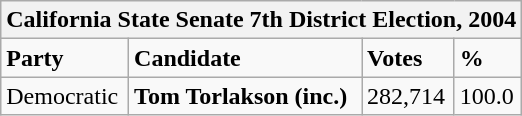<table class="wikitable">
<tr>
<th colspan="4">California State Senate 7th District Election, 2004</th>
</tr>
<tr>
<td><strong>Party</strong></td>
<td><strong>Candidate</strong></td>
<td><strong>Votes</strong></td>
<td><strong>%</strong></td>
</tr>
<tr>
<td>Democratic</td>
<td><strong>Tom Torlakson (inc.)</strong></td>
<td>282,714</td>
<td>100.0</td>
</tr>
</table>
